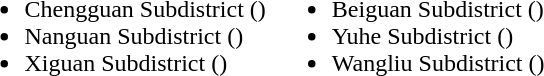<table>
<tr>
<td valign="top"><br><ul><li>Chengguan Subdistrict ()</li><li>Nanguan Subdistrict  ()</li><li>Xiguan Subdistrict ()</li></ul></td>
<td valign="top"><br><ul><li>Beiguan Subdistrict ()</li><li>Yuhe Subdistrict ()</li><li>Wangliu Subdistrict ()</li></ul></td>
</tr>
</table>
